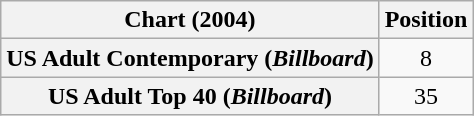<table class="wikitable plainrowheaders" style="text-align:center">
<tr>
<th scope="col">Chart (2004)</th>
<th scope="col">Position</th>
</tr>
<tr>
<th scope="row">US Adult Contemporary (<em>Billboard</em>)</th>
<td>8</td>
</tr>
<tr>
<th scope="row">US Adult Top 40 (<em>Billboard</em>)</th>
<td>35</td>
</tr>
</table>
